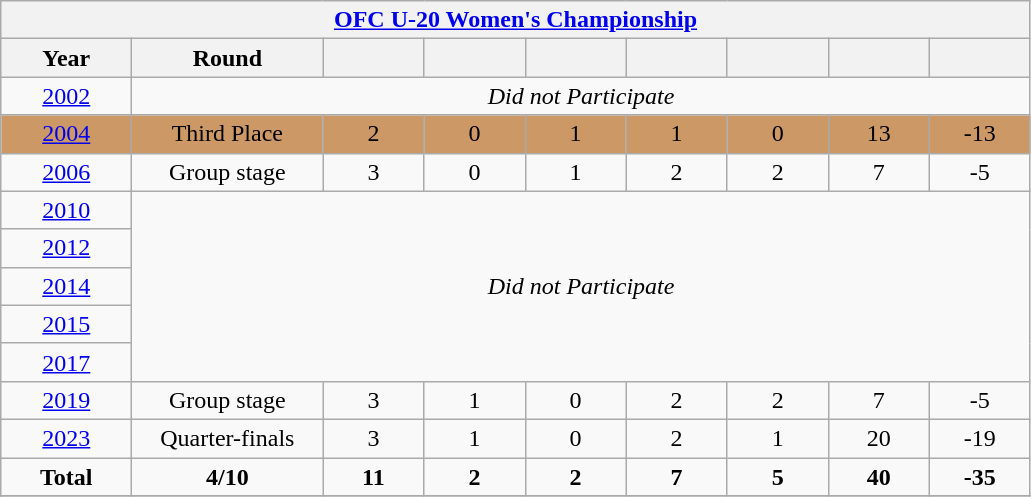<table class="wikitable" style="text-align: center;">
<tr>
<th colspan=10><a href='#'>OFC U-20 Women's Championship</a></th>
</tr>
<tr>
<th width=80>Year</th>
<th width=120>Round</th>
<th width=60></th>
<th width=60></th>
<th width=60></th>
<th width=60></th>
<th width=60></th>
<th width=60></th>
<th width=60></th>
</tr>
<tr>
<td> <a href='#'>2002</a></td>
<td colspan=8><em>Did not Participate</em></td>
</tr>
<tr bgcolor=cc9966>
<td> <a href='#'>2004</a></td>
<td>Third Place</td>
<td>2</td>
<td>0</td>
<td>1</td>
<td>1</td>
<td>0</td>
<td>13</td>
<td>-13</td>
</tr>
<tr>
<td> <a href='#'>2006</a></td>
<td>Group stage</td>
<td>3</td>
<td>0</td>
<td>1</td>
<td>2</td>
<td>2</td>
<td>7</td>
<td>-5</td>
</tr>
<tr>
<td> <a href='#'>2010</a></td>
<td rowspan=5 colspan=8><em>Did not Participate</em></td>
</tr>
<tr>
<td> <a href='#'>2012</a></td>
</tr>
<tr>
<td> <a href='#'>2014</a></td>
</tr>
<tr>
<td> <a href='#'>2015</a></td>
</tr>
<tr>
<td> <a href='#'>2017</a></td>
</tr>
<tr>
<td> <a href='#'>2019</a></td>
<td>Group stage</td>
<td>3</td>
<td>1</td>
<td>0</td>
<td>2</td>
<td>2</td>
<td>7</td>
<td>-5</td>
</tr>
<tr>
<td> <a href='#'>2023</a></td>
<td>Quarter-finals</td>
<td>3</td>
<td>1</td>
<td>0</td>
<td>2</td>
<td>1</td>
<td>20</td>
<td>-19</td>
</tr>
<tr>
<td><strong>Total</strong></td>
<td><strong>4/10</strong></td>
<td><strong>11</strong></td>
<td><strong>2</strong></td>
<td><strong>2</strong></td>
<td><strong>7</strong></td>
<td><strong>5</strong></td>
<td><strong>40</strong></td>
<td><strong>-35</strong></td>
</tr>
<tr>
</tr>
</table>
